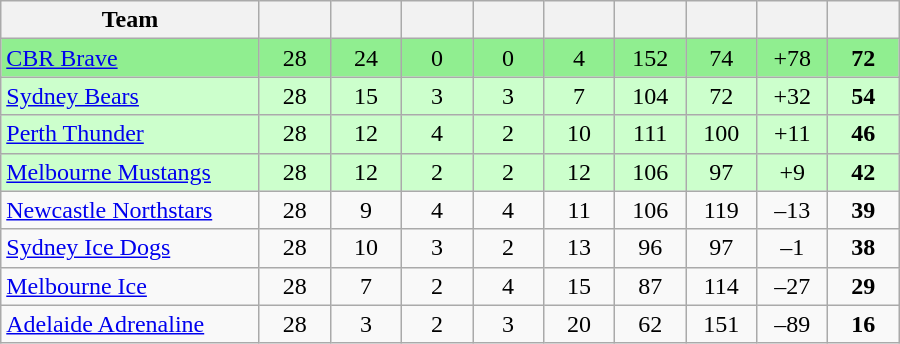<table class="wikitable" style="text-align:center;">
<tr>
<th width=165>Team</th>
<th width=40></th>
<th width=40></th>
<th width=40></th>
<th width=40></th>
<th width=40></th>
<th width=40></th>
<th width=40></th>
<th width=40></th>
<th width=40></th>
</tr>
<tr style="background:#90EE90;">
<td style="text-align:left;"><a href='#'>CBR Brave</a></td>
<td>28</td>
<td>24</td>
<td>0</td>
<td>0</td>
<td>4</td>
<td>152</td>
<td>74</td>
<td>+78</td>
<td><strong>72</strong></td>
</tr>
<tr style="background:#ccffcc;">
<td style="text-align:left;"><a href='#'>Sydney Bears</a></td>
<td>28</td>
<td>15</td>
<td>3</td>
<td>3</td>
<td>7</td>
<td>104</td>
<td>72</td>
<td>+32</td>
<td><strong>54</strong></td>
</tr>
<tr style="background:#ccffcc;">
<td style="text-align:left;"><a href='#'>Perth Thunder</a></td>
<td>28</td>
<td>12</td>
<td>4</td>
<td>2</td>
<td>10</td>
<td>111</td>
<td>100</td>
<td>+11</td>
<td><strong>46</strong></td>
</tr>
<tr style="background:#ccffcc;">
<td style="text-align:left;"><a href='#'>Melbourne Mustangs</a></td>
<td>28</td>
<td>12</td>
<td>2</td>
<td>2</td>
<td>12</td>
<td>106</td>
<td>97</td>
<td>+9</td>
<td><strong>42</strong></td>
</tr>
<tr>
<td style="text-align:left;"><a href='#'>Newcastle Northstars</a></td>
<td>28</td>
<td>9</td>
<td>4</td>
<td>4</td>
<td>11</td>
<td>106</td>
<td>119</td>
<td>–13</td>
<td><strong>39</strong></td>
</tr>
<tr>
<td style="text-align:left;"><a href='#'>Sydney Ice Dogs</a></td>
<td>28</td>
<td>10</td>
<td>3</td>
<td>2</td>
<td>13</td>
<td>96</td>
<td>97</td>
<td>–1</td>
<td><strong>38</strong></td>
</tr>
<tr>
<td style="text-align:left;"><a href='#'>Melbourne Ice</a></td>
<td>28</td>
<td>7</td>
<td>2</td>
<td>4</td>
<td>15</td>
<td>87</td>
<td>114</td>
<td>–27</td>
<td><strong>29</strong></td>
</tr>
<tr>
<td style="text-align:left;"><a href='#'>Adelaide Adrenaline</a></td>
<td>28</td>
<td>3</td>
<td>2</td>
<td>3</td>
<td>20</td>
<td>62</td>
<td>151</td>
<td>–89</td>
<td><strong>16</strong></td>
</tr>
</table>
